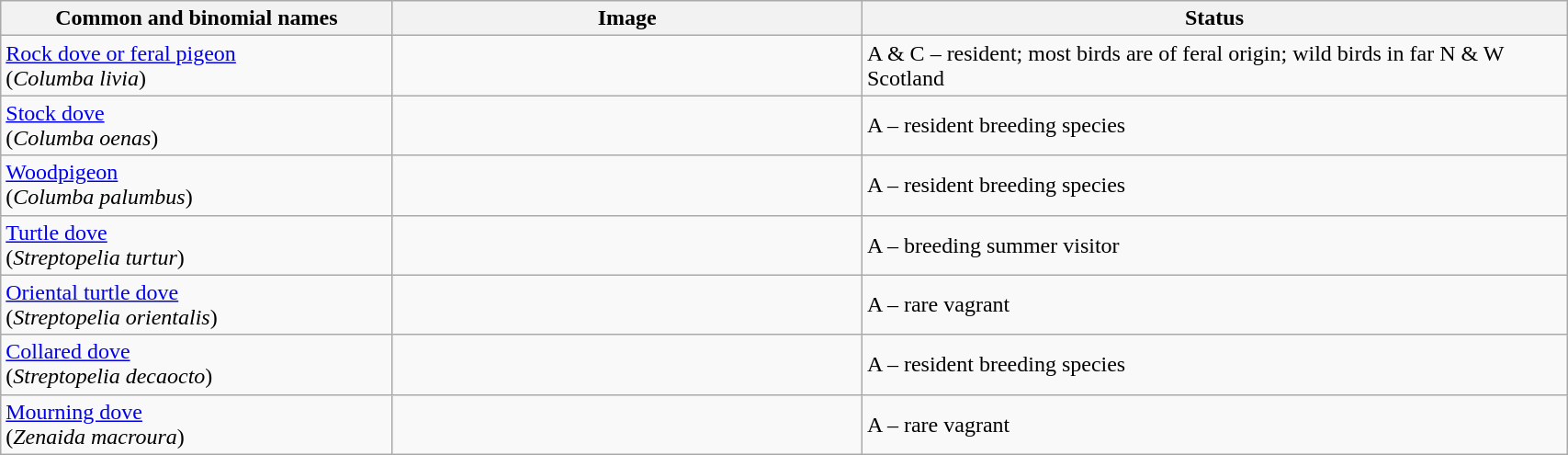<table width=90% class="wikitable">
<tr>
<th width=25%>Common and binomial names</th>
<th width=30%>Image</th>
<th width=45%>Status</th>
</tr>
<tr>
<td><a href='#'>Rock dove or feral pigeon</a><br>(<em>Columba livia</em>)</td>
<td></td>
<td>A & C – resident; most birds are of feral origin; wild birds in far N & W Scotland</td>
</tr>
<tr>
<td><a href='#'>Stock dove</a><br>(<em>Columba oenas</em>)</td>
<td></td>
<td>A – resident breeding species</td>
</tr>
<tr>
<td><a href='#'>Woodpigeon</a><br>(<em>Columba palumbus</em>)</td>
<td></td>
<td>A – resident breeding species</td>
</tr>
<tr>
<td><a href='#'>Turtle dove</a><br>(<em>Streptopelia turtur</em>)</td>
<td></td>
<td>A – breeding summer visitor</td>
</tr>
<tr>
<td><a href='#'>Oriental turtle dove</a><br>(<em>Streptopelia orientalis</em>)</td>
<td></td>
<td>A – rare vagrant</td>
</tr>
<tr>
<td><a href='#'>Collared dove</a><br>(<em>Streptopelia decaocto</em>)</td>
<td></td>
<td>A – resident breeding species</td>
</tr>
<tr>
<td><a href='#'>Mourning dove</a><br>(<em>Zenaida macroura</em>)</td>
<td></td>
<td>A – rare vagrant</td>
</tr>
</table>
